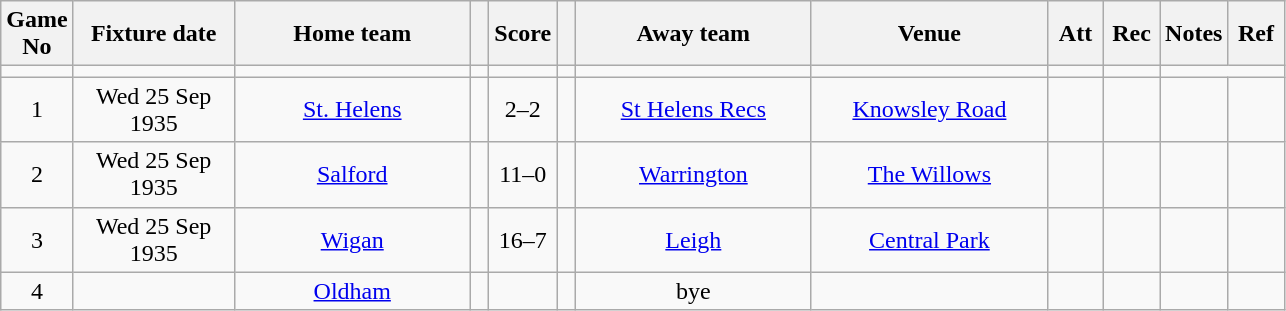<table class="wikitable" style="text-align:center;">
<tr>
<th width=20 abbr="No">Game No</th>
<th width=100 abbr="Date">Fixture date</th>
<th width=150 abbr="Home team">Home team</th>
<th width=5 abbr="space"></th>
<th width=20 abbr="Score">Score</th>
<th width=5 abbr="space"></th>
<th width=150 abbr="Away team">Away team</th>
<th width=150 abbr="Venue">Venue</th>
<th width=30 abbr="Att">Att</th>
<th width=30 abbr="Rec">Rec</th>
<th width=20 abbr="Notes">Notes</th>
<th width=30 abbr="Ref">Ref</th>
</tr>
<tr>
<td></td>
<td></td>
<td></td>
<td></td>
<td></td>
<td></td>
<td></td>
<td></td>
<td></td>
<td></td>
</tr>
<tr>
<td>1</td>
<td>Wed 25 Sep 1935</td>
<td><a href='#'>St. Helens</a></td>
<td></td>
<td>2–2</td>
<td></td>
<td><a href='#'>St Helens Recs</a></td>
<td><a href='#'>Knowsley Road</a></td>
<td></td>
<td></td>
<td></td>
<td></td>
</tr>
<tr>
<td>2</td>
<td>Wed 25 Sep 1935</td>
<td><a href='#'>Salford</a></td>
<td></td>
<td>11–0</td>
<td></td>
<td><a href='#'>Warrington</a></td>
<td><a href='#'>The Willows</a></td>
<td></td>
<td></td>
<td></td>
<td></td>
</tr>
<tr>
<td>3</td>
<td>Wed 25 Sep 1935</td>
<td><a href='#'>Wigan</a></td>
<td></td>
<td>16–7</td>
<td></td>
<td><a href='#'>Leigh</a></td>
<td><a href='#'>Central Park</a></td>
<td></td>
<td></td>
<td></td>
<td></td>
</tr>
<tr>
<td>4</td>
<td></td>
<td><a href='#'>Oldham</a></td>
<td></td>
<td></td>
<td></td>
<td>bye</td>
<td></td>
<td></td>
<td></td>
<td></td>
<td></td>
</tr>
</table>
